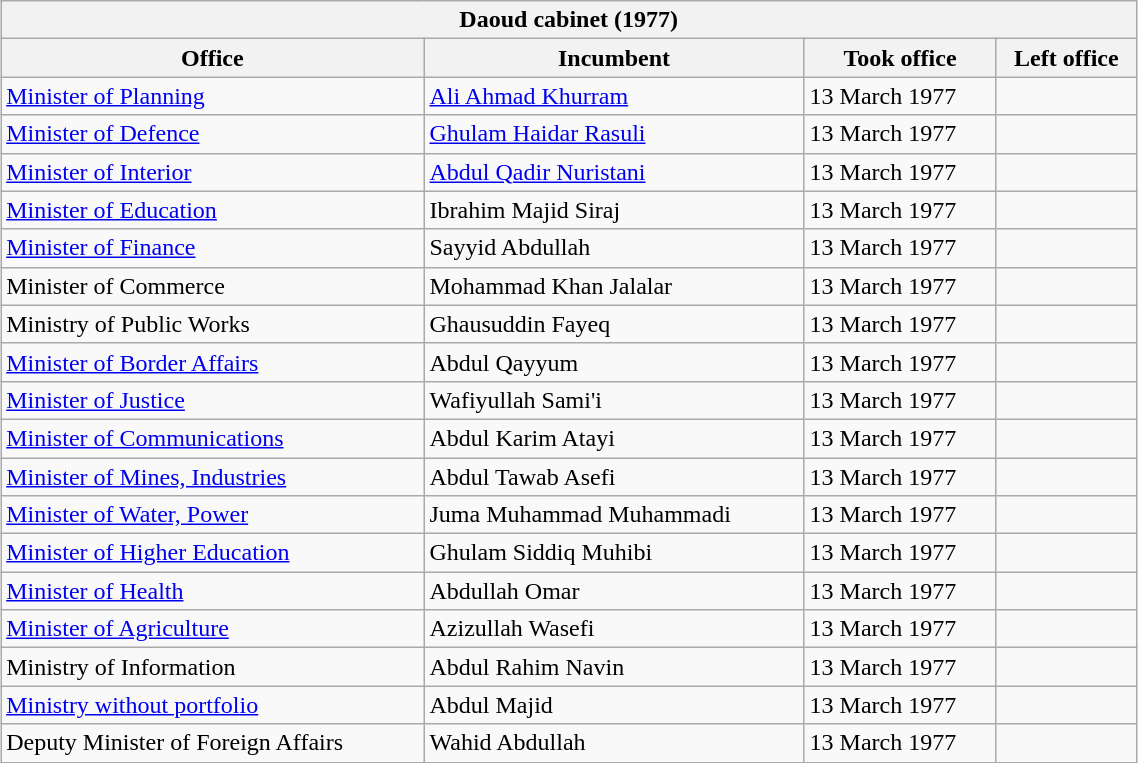<table class="wikitable collapsible collapsed" width=60% style="float:right; margin:0 15px;">
<tr>
<th colspan="9" align="center">Daoud cabinet (1977)</th>
</tr>
<tr>
<th>Office</th>
<th>Incumbent</th>
<th>Took office</th>
<th>Left office</th>
</tr>
<tr>
<td><a href='#'>Minister of Planning</a></td>
<td><a href='#'>Ali Ahmad Khurram</a></td>
<td>13 March 1977</td>
<td></td>
</tr>
<tr>
<td><a href='#'>Minister of Defence</a></td>
<td><a href='#'>Ghulam Haidar Rasuli</a></td>
<td>13 March 1977</td>
<td></td>
</tr>
<tr>
<td><a href='#'>Minister of Interior</a></td>
<td><a href='#'>Abdul Qadir Nuristani</a></td>
<td>13 March 1977</td>
<td></td>
</tr>
<tr>
<td><a href='#'>Minister of Education</a></td>
<td>Ibrahim Majid Siraj</td>
<td>13 March 1977</td>
<td></td>
</tr>
<tr>
<td><a href='#'>Minister of Finance</a></td>
<td>Sayyid Abdullah</td>
<td>13 March 1977</td>
<td></td>
</tr>
<tr>
<td>Minister of Commerce</td>
<td>Mohammad Khan Jalalar</td>
<td>13 March 1977</td>
<td></td>
</tr>
<tr>
<td>Ministry of Public Works</td>
<td>Ghausuddin Fayeq</td>
<td>13 March 1977</td>
<td></td>
</tr>
<tr>
<td><a href='#'>Minister of Border Affairs</a></td>
<td>Abdul Qayyum</td>
<td>13 March 1977</td>
<td></td>
</tr>
<tr>
<td><a href='#'>Minister of Justice</a></td>
<td>Wafiyullah Sami'i</td>
<td>13 March 1977</td>
<td></td>
</tr>
<tr>
<td><a href='#'>Minister of Communications</a></td>
<td>Abdul Karim Atayi</td>
<td>13 March 1977</td>
<td></td>
</tr>
<tr>
<td><a href='#'>Minister of Mines, Industries</a></td>
<td>Abdul Tawab Asefi</td>
<td>13 March 1977</td>
<td></td>
</tr>
<tr>
<td><a href='#'>Minister of Water, Power</a></td>
<td>Juma Muhammad Muhammadi</td>
<td>13 March 1977</td>
<td></td>
</tr>
<tr>
<td><a href='#'>Minister of Higher Education</a></td>
<td>Ghulam Siddiq Muhibi</td>
<td>13 March 1977</td>
<td></td>
</tr>
<tr>
<td><a href='#'>Minister of Health</a></td>
<td>Abdullah Omar</td>
<td>13 March 1977</td>
<td></td>
</tr>
<tr>
<td><a href='#'>Minister of Agriculture</a></td>
<td>Azizullah Wasefi</td>
<td>13 March 1977</td>
<td></td>
</tr>
<tr>
<td>Ministry of Information</td>
<td>Abdul Rahim Navin</td>
<td>13 March 1977</td>
<td></td>
</tr>
<tr>
<td><a href='#'>Ministry without portfolio</a></td>
<td>Abdul Majid</td>
<td>13 March 1977</td>
<td></td>
</tr>
<tr>
<td>Deputy Minister of Foreign Affairs</td>
<td>Wahid Abdullah</td>
<td>13 March 1977</td>
<td></td>
</tr>
</table>
